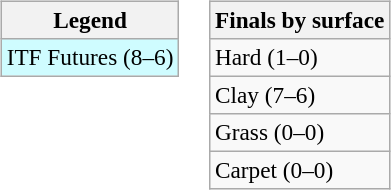<table>
<tr valign=top>
<td><br><table class=wikitable style=font-size:97%>
<tr>
<th>Legend</th>
</tr>
<tr style="background:#cffcff;">
<td>ITF Futures (8–6)</td>
</tr>
</table>
</td>
<td><br><table class=wikitable style=font-size:97%>
<tr>
<th>Finals by surface</th>
</tr>
<tr>
<td>Hard (1–0)</td>
</tr>
<tr>
<td>Clay (7–6)</td>
</tr>
<tr>
<td>Grass (0–0)</td>
</tr>
<tr>
<td>Carpet (0–0)</td>
</tr>
</table>
</td>
</tr>
</table>
